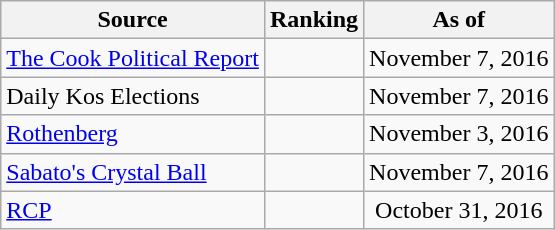<table class="wikitable" style="text-align:center">
<tr>
<th>Source</th>
<th>Ranking</th>
<th>As of</th>
</tr>
<tr>
<td align=left><a href='#'>The Cook Political Report</a></td>
<td></td>
<td>November 7, 2016</td>
</tr>
<tr>
<td align=left>Daily Kos Elections</td>
<td></td>
<td>November 7, 2016</td>
</tr>
<tr>
<td align=left><a href='#'>Rothenberg</a></td>
<td></td>
<td>November 3, 2016</td>
</tr>
<tr>
<td align=left><a href='#'>Sabato's Crystal Ball</a></td>
<td></td>
<td>November 7, 2016</td>
</tr>
<tr>
<td align="left"><a href='#'>RCP</a></td>
<td></td>
<td>October 31, 2016</td>
</tr>
</table>
